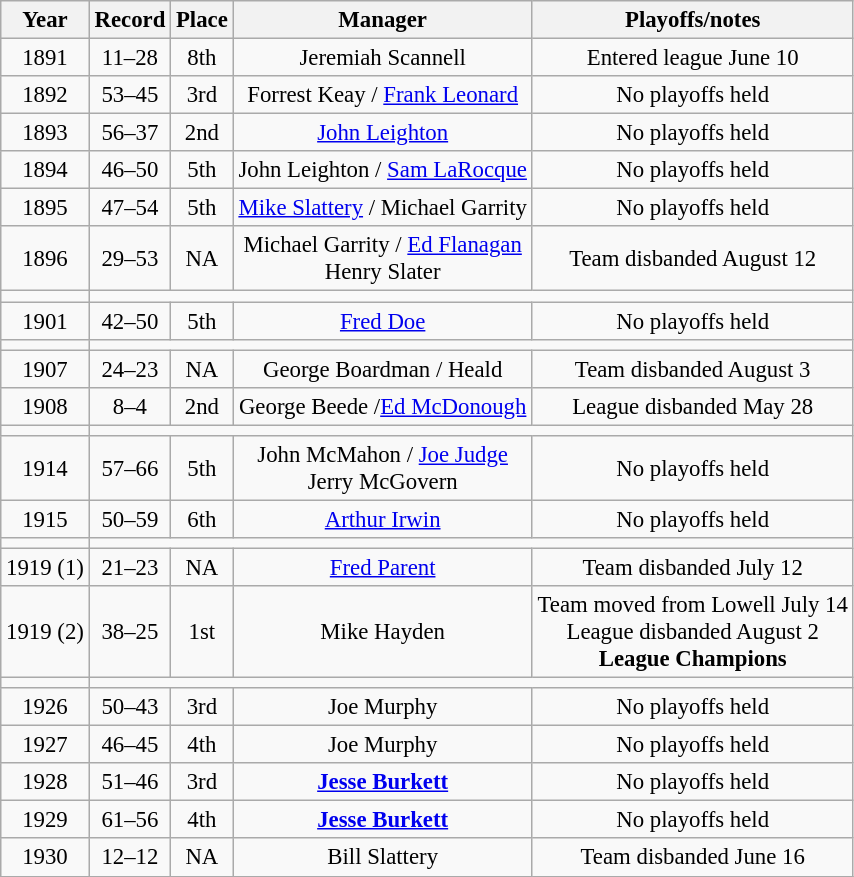<table class="wikitable" style="text-align:center; font-size: 95%;">
<tr>
<th>Year</th>
<th>Record</th>
<th>Place</th>
<th>Manager</th>
<th>Playoffs/notes</th>
</tr>
<tr align=center>
<td>1891</td>
<td>11–28</td>
<td>8th</td>
<td>Jeremiah Scannell</td>
<td>Entered league June 10</td>
</tr>
<tr align=center>
<td>1892</td>
<td>53–45</td>
<td>3rd</td>
<td>Forrest Keay / <a href='#'>Frank Leonard</a></td>
<td>No playoffs held</td>
</tr>
<tr align=center>
<td>1893</td>
<td>56–37</td>
<td>2nd</td>
<td><a href='#'>John Leighton</a></td>
<td>No playoffs held</td>
</tr>
<tr align=center>
<td>1894</td>
<td>46–50</td>
<td>5th</td>
<td>John Leighton / <a href='#'>Sam LaRocque</a></td>
<td>No playoffs held</td>
</tr>
<tr align=center>
<td>1895</td>
<td>47–54</td>
<td>5th</td>
<td><a href='#'>Mike Slattery</a> / Michael Garrity</td>
<td>No playoffs held</td>
</tr>
<tr align=center>
<td>1896</td>
<td>29–53</td>
<td>NA</td>
<td>Michael Garrity / <a href='#'>Ed Flanagan</a> <br>Henry Slater</td>
<td>Team disbanded August 12</td>
</tr>
<tr align=center>
<td></td>
</tr>
<tr align=center>
<td>1901</td>
<td>42–50</td>
<td>5th</td>
<td><a href='#'>Fred Doe</a></td>
<td>No playoffs held</td>
</tr>
<tr align=center>
<td></td>
</tr>
<tr align=center>
<td>1907</td>
<td>24–23</td>
<td>NA</td>
<td>George Boardman / Heald</td>
<td>Team disbanded August 3</td>
</tr>
<tr align=center>
<td>1908</td>
<td>8–4</td>
<td>2nd</td>
<td>George Beede /<a href='#'>Ed McDonough</a></td>
<td>League disbanded May 28</td>
</tr>
<tr align=center>
<td></td>
</tr>
<tr align=center>
<td>1914</td>
<td>57–66</td>
<td>5th</td>
<td>John McMahon / <a href='#'>Joe Judge</a> <br> Jerry McGovern</td>
<td>No playoffs held</td>
</tr>
<tr align=center>
<td>1915</td>
<td>50–59</td>
<td>6th</td>
<td><a href='#'>Arthur Irwin</a></td>
<td>No playoffs held</td>
</tr>
<tr align=center>
<td></td>
</tr>
<tr align=center>
<td>1919 (1)</td>
<td>21–23</td>
<td>NA</td>
<td><a href='#'>Fred Parent</a></td>
<td>Team disbanded July 12</td>
</tr>
<tr align=center>
<td>1919 (2)</td>
<td>38–25</td>
<td>1st</td>
<td>Mike Hayden</td>
<td>Team moved from Lowell July 14<br>League disbanded August 2<br><strong>League Champions</strong></td>
</tr>
<tr align=center>
<td></td>
</tr>
<tr align=center>
<td>1926</td>
<td>50–43</td>
<td>3rd</td>
<td>Joe Murphy</td>
<td>No playoffs held</td>
</tr>
<tr align=center>
<td>1927</td>
<td>46–45</td>
<td>4th</td>
<td>Joe Murphy</td>
<td>No playoffs held</td>
</tr>
<tr align=center>
<td>1928</td>
<td>51–46</td>
<td>3rd</td>
<td><strong><a href='#'>Jesse Burkett</a></strong></td>
<td>No playoffs held</td>
</tr>
<tr align=center>
<td>1929</td>
<td>61–56</td>
<td>4th</td>
<td><strong><a href='#'>Jesse Burkett</a></strong></td>
<td>No playoffs held</td>
</tr>
<tr align=center>
<td>1930</td>
<td>12–12</td>
<td>NA</td>
<td>Bill Slattery</td>
<td>Team disbanded June 16</td>
</tr>
<tr align=center>
</tr>
</table>
